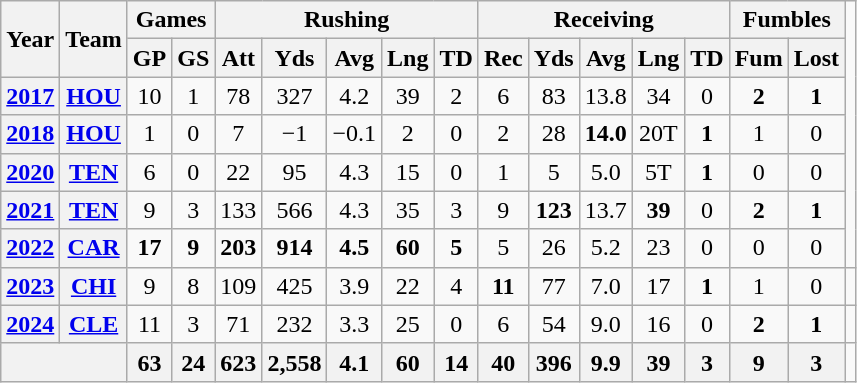<table class="wikitable" style="text-align:center;">
<tr>
<th rowspan="2">Year</th>
<th rowspan="2">Team</th>
<th colspan="2">Games</th>
<th colspan="5">Rushing</th>
<th colspan="5">Receiving</th>
<th colspan="2">Fumbles</th>
</tr>
<tr>
<th>GP</th>
<th>GS</th>
<th>Att</th>
<th>Yds</th>
<th>Avg</th>
<th>Lng</th>
<th>TD</th>
<th>Rec</th>
<th>Yds</th>
<th>Avg</th>
<th>Lng</th>
<th>TD</th>
<th>Fum</th>
<th>Lost</th>
</tr>
<tr>
<th><a href='#'>2017</a></th>
<th><a href='#'>HOU</a></th>
<td>10</td>
<td>1</td>
<td>78</td>
<td>327</td>
<td>4.2</td>
<td>39</td>
<td>2</td>
<td>6</td>
<td>83</td>
<td>13.8</td>
<td>34</td>
<td>0</td>
<td><strong>2</strong></td>
<td><strong>1</strong></td>
</tr>
<tr>
<th><a href='#'>2018</a></th>
<th><a href='#'>HOU</a></th>
<td>1</td>
<td>0</td>
<td>7</td>
<td>−1</td>
<td>−0.1</td>
<td>2</td>
<td>0</td>
<td>2</td>
<td>28</td>
<td><strong>14.0</strong></td>
<td>20T</td>
<td><strong>1</strong></td>
<td>1</td>
<td>0</td>
</tr>
<tr>
<th><a href='#'>2020</a></th>
<th><a href='#'>TEN</a></th>
<td>6</td>
<td>0</td>
<td>22</td>
<td>95</td>
<td>4.3</td>
<td>15</td>
<td>0</td>
<td>1</td>
<td>5</td>
<td>5.0</td>
<td>5T</td>
<td><strong>1</strong></td>
<td>0</td>
<td>0</td>
</tr>
<tr>
<th><a href='#'>2021</a></th>
<th><a href='#'>TEN</a></th>
<td>9</td>
<td>3</td>
<td>133</td>
<td>566</td>
<td>4.3</td>
<td>35</td>
<td>3</td>
<td>9</td>
<td><strong>123</strong></td>
<td>13.7</td>
<td><strong>39</strong></td>
<td>0</td>
<td><strong>2</strong></td>
<td><strong>1</strong></td>
</tr>
<tr>
<th><a href='#'>2022</a></th>
<th><a href='#'>CAR</a></th>
<td><strong>17</strong></td>
<td><strong>9</strong></td>
<td><strong>203</strong></td>
<td><strong>914</strong></td>
<td><strong>4.5</strong></td>
<td><strong>60</strong></td>
<td><strong>5</strong></td>
<td>5</td>
<td>26</td>
<td>5.2</td>
<td>23</td>
<td>0</td>
<td>0</td>
<td>0</td>
</tr>
<tr>
<th><a href='#'>2023</a></th>
<th><a href='#'>CHI</a></th>
<td>9</td>
<td>8</td>
<td>109</td>
<td>425</td>
<td>3.9</td>
<td>22</td>
<td>4</td>
<td><strong>11</strong></td>
<td>77</td>
<td>7.0</td>
<td>17</td>
<td><strong>1</strong></td>
<td>1</td>
<td>0</td>
<td></td>
</tr>
<tr>
<th><a href='#'>2024</a></th>
<th><a href='#'>CLE</a></th>
<td>11</td>
<td>3</td>
<td>71</td>
<td>232</td>
<td>3.3</td>
<td>25</td>
<td>0</td>
<td>6</td>
<td>54</td>
<td>9.0</td>
<td>16</td>
<td>0</td>
<td><strong>2</strong></td>
<td><strong>1</strong></td>
<td></td>
</tr>
<tr>
<th colspan="2"></th>
<th>63</th>
<th>24</th>
<th>623</th>
<th>2,558</th>
<th>4.1</th>
<th>60</th>
<th>14</th>
<th>40</th>
<th>396</th>
<th>9.9</th>
<th>39</th>
<th>3</th>
<th>9</th>
<th>3</th>
</tr>
</table>
